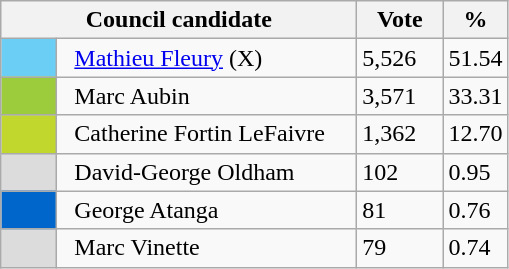<table class="wikitable">
<tr>
<th width="230px" colspan="2">Council candidate</th>
<th width="50px">Vote</th>
<th width="30px">%</th>
</tr>
<tr>
<td bgcolor=#6BCEF5 width="30px"> </td>
<td>  <a href='#'>Mathieu Fleury</a> (X)</td>
<td>5,526</td>
<td>51.54</td>
</tr>
<tr>
<td bgcolor=#9CCB3B width="30px"> </td>
<td>  Marc Aubin</td>
<td>3,571</td>
<td>33.31</td>
</tr>
<tr>
<td bgcolor=#C1D72D width="30px"> </td>
<td>  Catherine Fortin LeFaivre</td>
<td>1,362</td>
<td>12.70</td>
</tr>
<tr>
<td bgcolor=#DCDCDC width="30px"> </td>
<td>  David-George Oldham</td>
<td>102</td>
<td>0.95</td>
</tr>
<tr>
<td bgcolor=#0066CC width="30px"> </td>
<td>  George Atanga</td>
<td>81</td>
<td>0.76</td>
</tr>
<tr>
<td bgcolor=#DCDCDC width="30px"> </td>
<td>  Marc Vinette</td>
<td>79</td>
<td>0.74</td>
</tr>
</table>
